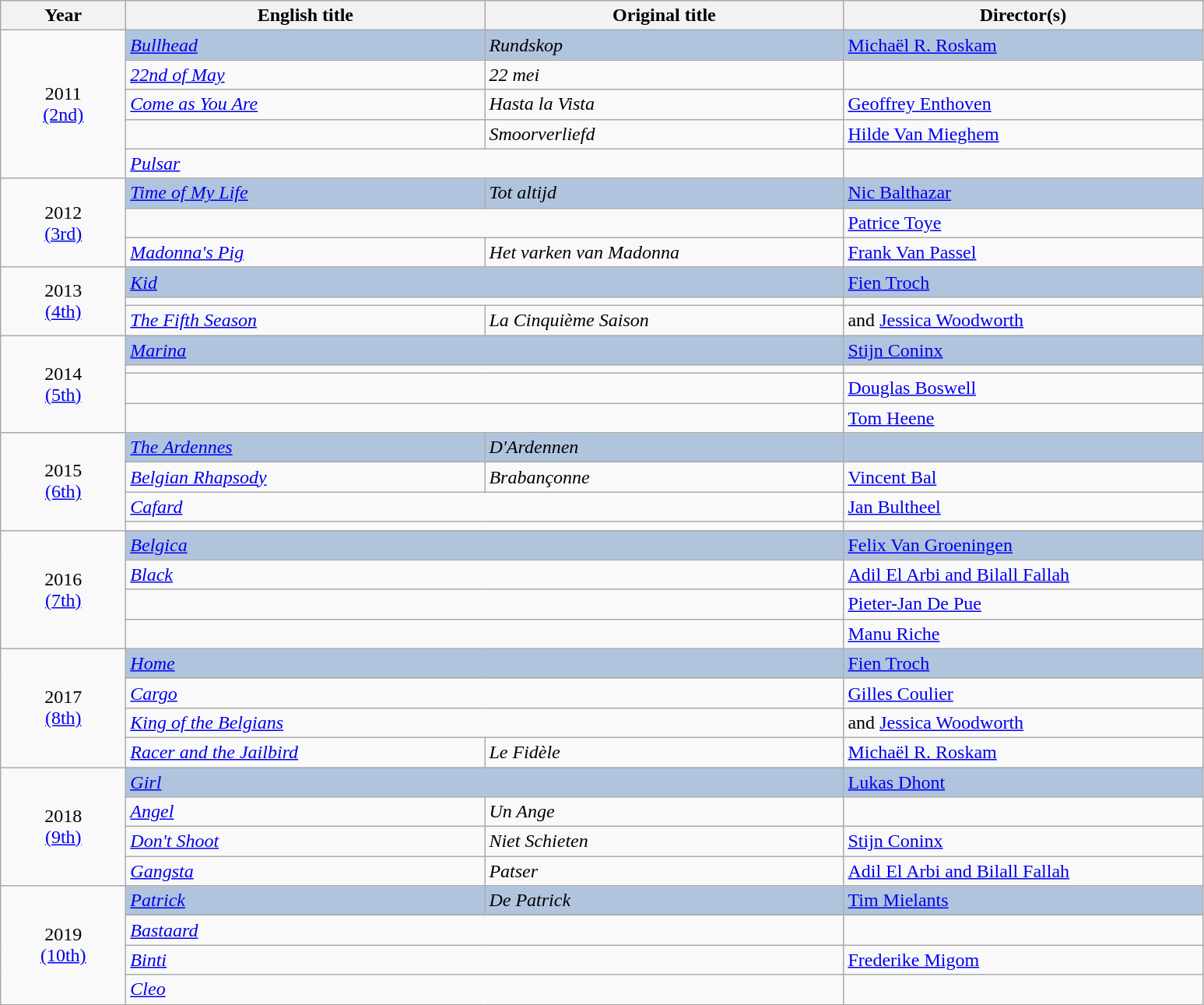<table class="wikitable">
<tr>
<th width="100"><strong>Year</strong></th>
<th width="300"><strong>English title</strong></th>
<th width="300"><strong>Original title</strong></th>
<th width="300"><strong>Director(s)</strong></th>
</tr>
<tr>
<td rowspan="5" style="text-align:center;">2011<br><a href='#'>(2nd)</a></td>
<td style="background:#B0C4DE;"><em><a href='#'>Bullhead</a></em></td>
<td style="background:#B0C4DE;"><em>Rundskop</em></td>
<td style="background:#B0C4DE;"><a href='#'>Michaël R. Roskam</a></td>
</tr>
<tr>
<td><em><a href='#'>22nd of May</a></em></td>
<td><em>22 mei</em></td>
<td></td>
</tr>
<tr>
<td><em><a href='#'>Come as You Are</a></em></td>
<td><em>Hasta la Vista</em></td>
<td><a href='#'>Geoffrey Enthoven</a></td>
</tr>
<tr>
<td><em></em></td>
<td><em>Smoorverliefd</em></td>
<td><a href='#'>Hilde Van Mieghem</a></td>
</tr>
<tr>
<td colspan="2"><em><a href='#'>Pulsar</a></em></td>
<td></td>
</tr>
<tr>
<td rowspan="3" style="text-align:center;">2012<br><a href='#'>(3rd)</a></td>
<td style="background:#B0C4DE;"><em><a href='#'>Time of My Life</a></em></td>
<td style="background:#B0C4DE;"><em>Tot altijd</em></td>
<td style="background:#B0C4DE;"><a href='#'>Nic Balthazar</a></td>
</tr>
<tr>
<td colspan="2"><em></em></td>
<td><a href='#'>Patrice Toye</a></td>
</tr>
<tr>
<td><em><a href='#'>Madonna's Pig</a></em></td>
<td><em>Het varken van Madonna</em></td>
<td><a href='#'>Frank Van Passel</a></td>
</tr>
<tr>
<td rowspan="3" style="text-align:center;">2013<br><a href='#'>(4th)</a></td>
<td colspan="2" style="background:#B0C4DE;"><em><a href='#'>Kid</a></em></td>
<td style="background:#B0C4DE;"><a href='#'>Fien Troch</a></td>
</tr>
<tr>
<td colspan="2"><em></em></td>
<td></td>
</tr>
<tr>
<td><em><a href='#'>The Fifth Season</a></em></td>
<td><em>La Cinquième Saison</em></td>
<td> and <a href='#'>Jessica Woodworth</a></td>
</tr>
<tr>
<td rowspan="4" style="text-align:center;">2014<br><a href='#'>(5th)</a></td>
<td colspan="2" style="background:#B0C4DE;"><em><a href='#'>Marina</a></em></td>
<td style="background:#B0C4DE;"><a href='#'>Stijn Coninx</a></td>
</tr>
<tr>
<td colspan="2"><em></em></td>
<td></td>
</tr>
<tr>
<td colspan="2"><em></em></td>
<td><a href='#'>Douglas Boswell</a></td>
</tr>
<tr>
<td colspan="2"><em></em></td>
<td><a href='#'>Tom Heene</a></td>
</tr>
<tr>
<td rowspan="4" style="text-align:center;">2015<br><a href='#'>(6th)</a></td>
<td style="background:#B0C4DE;"><em><a href='#'>The Ardennes</a></em></td>
<td style="background:#B0C4DE;"><em>D'Ardennen</em></td>
<td style="background:#B0C4DE;"></td>
</tr>
<tr>
<td><em><a href='#'>Belgian Rhapsody</a></em></td>
<td><em>Brabançonne</em></td>
<td><a href='#'>Vincent Bal</a></td>
</tr>
<tr>
<td colspan="2"><em><a href='#'>Cafard</a></em></td>
<td><a href='#'>Jan Bultheel</a></td>
</tr>
<tr>
<td colspan="2"><em></em></td>
<td></td>
</tr>
<tr>
<td rowspan="4" style="text-align:center;">2016<br><a href='#'>(7th)</a></td>
<td style="background:#B0C4DE;" colspan="2"><em><a href='#'>Belgica</a></em></td>
<td style="background:#B0C4DE;"><a href='#'>Felix Van Groeningen</a></td>
</tr>
<tr>
<td colspan="2"><em><a href='#'>Black</a></em></td>
<td><a href='#'>Adil El Arbi and Bilall Fallah</a></td>
</tr>
<tr>
<td colspan="2"><em></em></td>
<td><a href='#'>Pieter-Jan De Pue</a></td>
</tr>
<tr>
<td colspan="2"><em></em></td>
<td><a href='#'>Manu Riche</a></td>
</tr>
<tr>
<td rowspan="4" style="text-align:center;">2017<br><a href='#'>(8th)</a></td>
<td style="background:#B0C4DE;" colspan="2"><em><a href='#'>Home</a></em></td>
<td style="background:#B0C4DE;"><a href='#'>Fien Troch</a></td>
</tr>
<tr>
<td colspan="2"><em><a href='#'>Cargo</a></em></td>
<td><a href='#'>Gilles Coulier</a></td>
</tr>
<tr>
<td colspan="2"><em><a href='#'>King of the Belgians</a></em></td>
<td> and <a href='#'>Jessica Woodworth</a></td>
</tr>
<tr>
<td><em><a href='#'>Racer and the Jailbird</a></em></td>
<td><em>Le Fidèle</em></td>
<td><a href='#'>Michaël R. Roskam</a></td>
</tr>
<tr>
<td rowspan="4" style="text-align:center;">2018<br><a href='#'>(9th)</a></td>
<td style="background:#B0C4DE;" colspan="2"><em><a href='#'>Girl</a></em></td>
<td style="background:#B0C4DE;"><a href='#'>Lukas Dhont</a></td>
</tr>
<tr>
<td><em><a href='#'>Angel</a></em></td>
<td><em>Un Ange</em></td>
<td></td>
</tr>
<tr>
<td><em><a href='#'>Don't Shoot</a></em></td>
<td><em>Niet Schieten</em></td>
<td><a href='#'>Stijn Coninx</a></td>
</tr>
<tr>
<td><em><a href='#'>Gangsta</a></em></td>
<td><em>Patser</em></td>
<td><a href='#'>Adil El Arbi and Bilall Fallah</a></td>
</tr>
<tr>
<td rowspan="4" style="text-align:center;">2019<br><a href='#'>(10th)</a></td>
<td style="background:#B0C4DE;"><em><a href='#'>Patrick</a></em></td>
<td style="background:#B0C4DE;"><em>De Patrick</em></td>
<td style="background:#B0C4DE;"><a href='#'>Tim Mielants</a></td>
</tr>
<tr>
<td colspan="2"><em><a href='#'>Bastaard</a></em></td>
<td></td>
</tr>
<tr>
<td colspan="2"><em><a href='#'>Binti</a></em></td>
<td><a href='#'>Frederike Migom</a></td>
</tr>
<tr>
<td colspan="2"><em><a href='#'>Cleo</a></em></td>
<td></td>
</tr>
</table>
